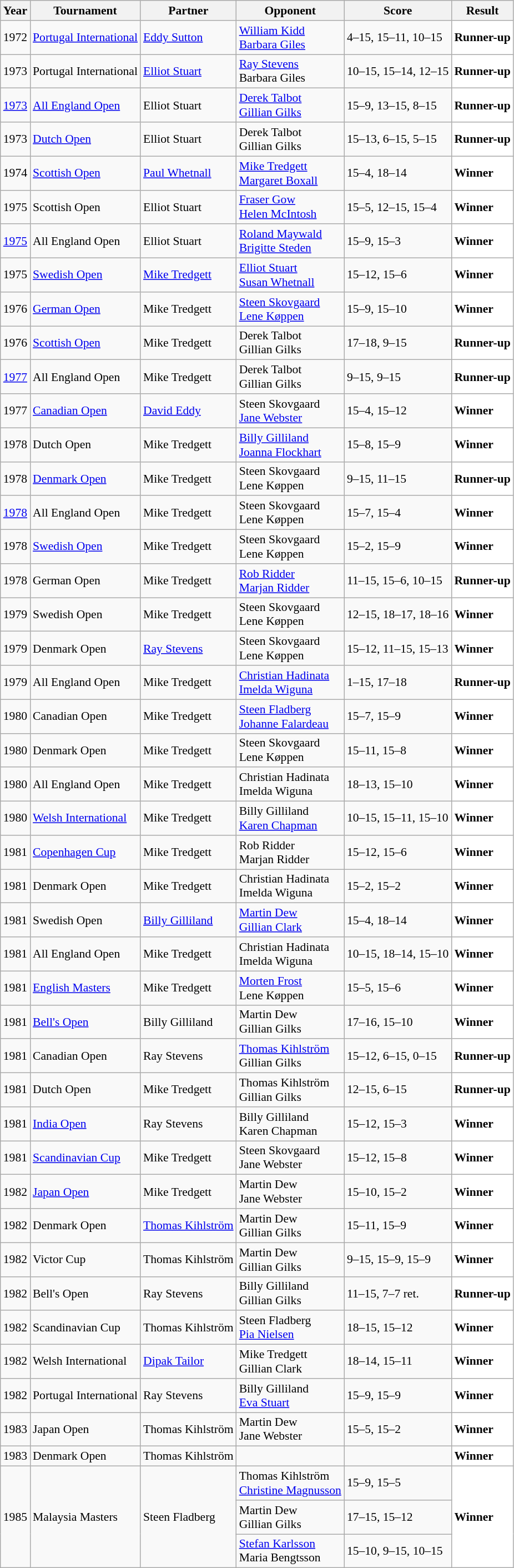<table class="sortable wikitable" style="font-size: 90%;">
<tr>
<th>Year</th>
<th>Tournament</th>
<th>Partner</th>
<th>Opponent</th>
<th>Score</th>
<th>Result</th>
</tr>
<tr>
<td align="center">1972</td>
<td align="left"><a href='#'>Portugal International</a></td>
<td align="left"> <a href='#'>Eddy Sutton</a></td>
<td align="left"> <a href='#'>William Kidd</a><br> <a href='#'>Barbara Giles</a></td>
<td align="left">4–15, 15–11, 10–15</td>
<td style="text-align:left; background:white"> <strong>Runner-up</strong></td>
</tr>
<tr>
<td align="center">1973</td>
<td align="left">Portugal International</td>
<td align="left"> <a href='#'>Elliot Stuart</a></td>
<td align="left"> <a href='#'>Ray Stevens</a><br> Barbara Giles</td>
<td align="left">10–15, 15–14, 12–15</td>
<td style="text-align:left; background:white"> <strong>Runner-up</strong></td>
</tr>
<tr>
<td align="center"><a href='#'>1973</a></td>
<td align="left"><a href='#'>All England Open</a></td>
<td align="left"> Elliot Stuart</td>
<td align="left"> <a href='#'>Derek Talbot</a><br> <a href='#'>Gillian Gilks</a></td>
<td align="left">15–9, 13–15, 8–15</td>
<td style="text-align:left; background:white"> <strong>Runner-up</strong></td>
</tr>
<tr>
<td align="center">1973</td>
<td align="left"><a href='#'>Dutch Open</a></td>
<td align="left"> Elliot Stuart</td>
<td align="left"> Derek Talbot<br> Gillian Gilks</td>
<td align="left">15–13, 6–15, 5–15</td>
<td style="text-align:left; background:white"> <strong>Runner-up</strong></td>
</tr>
<tr>
<td align="center">1974</td>
<td align="left"><a href='#'>Scottish Open</a></td>
<td align="left"> <a href='#'>Paul Whetnall</a></td>
<td align="left"> <a href='#'>Mike Tredgett</a><br> <a href='#'>Margaret Boxall</a></td>
<td align="left">15–4, 18–14</td>
<td style="text-align:left; background:white"> <strong>Winner</strong></td>
</tr>
<tr>
<td align="center">1975</td>
<td align="left">Scottish Open</td>
<td align="left"> Elliot Stuart</td>
<td align="left"> <a href='#'>Fraser Gow</a><br> <a href='#'>Helen McIntosh</a></td>
<td align="left">15–5, 12–15, 15–4</td>
<td style="text-align:left; background:white"> <strong>Winner</strong></td>
</tr>
<tr>
<td align="center"><a href='#'>1975</a></td>
<td align="left">All England Open</td>
<td align="left"> Elliot Stuart</td>
<td align="left"> <a href='#'>Roland Maywald</a><br> <a href='#'>Brigitte Steden</a></td>
<td align="left">15–9, 15–3</td>
<td style="text-align:left; background:white"> <strong>Winner</strong></td>
</tr>
<tr>
<td align="center">1975</td>
<td align="left"><a href='#'>Swedish Open</a></td>
<td align="left"> <a href='#'>Mike Tredgett</a></td>
<td align="left"> <a href='#'>Elliot Stuart</a><br> <a href='#'>Susan Whetnall</a></td>
<td align="left">15–12, 15–6</td>
<td style="text-align:left; background:white"> <strong>Winner</strong></td>
</tr>
<tr>
<td align="center">1976</td>
<td align="left"><a href='#'>German Open</a></td>
<td align="left"> Mike Tredgett</td>
<td align="left"> <a href='#'>Steen Skovgaard</a><br> <a href='#'>Lene Køppen</a></td>
<td align="left">15–9, 15–10</td>
<td style="text-align:left; background:white"> <strong>Winner</strong></td>
</tr>
<tr>
<td align="center">1976</td>
<td align="left"><a href='#'>Scottish Open</a></td>
<td align="left"> Mike Tredgett</td>
<td align="left"> Derek Talbot<br> Gillian Gilks</td>
<td align="left">17–18, 9–15</td>
<td style="text-align:left; background:white"> <strong>Runner-up</strong></td>
</tr>
<tr>
<td align="center"><a href='#'>1977</a></td>
<td align="left">All England Open</td>
<td align="left"> Mike Tredgett</td>
<td align="left"> Derek Talbot<br> Gillian Gilks</td>
<td align="left">9–15, 9–15</td>
<td style="text-align:left; background:white"> <strong>Runner-up</strong></td>
</tr>
<tr>
<td align="center">1977</td>
<td align="left"><a href='#'>Canadian Open</a></td>
<td align="left"> <a href='#'>David Eddy</a></td>
<td align="left"> Steen Skovgaard<br> <a href='#'>Jane Webster</a></td>
<td align="left">15–4, 15–12</td>
<td style="text-align:left; background:white"> <strong>Winner</strong></td>
</tr>
<tr>
<td align="center">1978</td>
<td align="left">Dutch Open</td>
<td align="left"> Mike Tredgett</td>
<td align="left"> <a href='#'>Billy Gilliland</a><br> <a href='#'>Joanna Flockhart</a></td>
<td align="left">15–8, 15–9</td>
<td style="text-align:left; background:white"> <strong>Winner</strong></td>
</tr>
<tr>
<td align="center">1978</td>
<td align="left"><a href='#'>Denmark Open</a></td>
<td align="left"> Mike Tredgett</td>
<td align="left"> Steen Skovgaard<br> Lene Køppen</td>
<td align="left">9–15, 11–15</td>
<td style="text-align:left; background:white"> <strong>Runner-up</strong></td>
</tr>
<tr>
<td align="center"><a href='#'>1978</a></td>
<td align="left">All England Open</td>
<td align="left"> Mike Tredgett</td>
<td align="left"> Steen Skovgaard<br> Lene Køppen</td>
<td align="left">15–7, 15–4</td>
<td style="text-align:left; background:white"> <strong>Winner</strong></td>
</tr>
<tr>
<td align="center">1978</td>
<td align="left"><a href='#'>Swedish Open</a></td>
<td align="left"> Mike Tredgett</td>
<td align="left"> Steen Skovgaard<br> Lene Køppen</td>
<td align="left">15–2, 15–9</td>
<td style="text-align:left; background:white"> <strong>Winner</strong></td>
</tr>
<tr>
<td align="center">1978</td>
<td align="left">German Open</td>
<td align="left"> Mike Tredgett</td>
<td align="left"> <a href='#'>Rob Ridder</a><br> <a href='#'>Marjan Ridder</a></td>
<td align="left">11–15, 15–6, 10–15</td>
<td style="text-align:left; background:white"> <strong>Runner-up</strong></td>
</tr>
<tr>
<td align="center">1979</td>
<td align="left">Swedish Open</td>
<td align="left"> Mike Tredgett</td>
<td align="left"> Steen Skovgaard<br> Lene Køppen</td>
<td align="left">12–15, 18–17, 18–16</td>
<td style="text-align:left; background:white"> <strong>Winner</strong></td>
</tr>
<tr>
<td align="center">1979</td>
<td align="left">Denmark Open</td>
<td align="left"> <a href='#'>Ray Stevens</a></td>
<td align="left"> Steen Skovgaard<br> Lene Køppen</td>
<td align="left">15–12, 11–15, 15–13</td>
<td style="text-align:left; background:white"> <strong>Winner</strong></td>
</tr>
<tr>
<td align="center">1979</td>
<td align="left">All England Open</td>
<td align="left"> Mike Tredgett</td>
<td align="left"> <a href='#'>Christian Hadinata</a> <br>  <a href='#'>Imelda Wiguna</a></td>
<td align="left">1–15, 17–18</td>
<td style="text-align:left; background:white"> <strong>Runner-up</strong></td>
</tr>
<tr>
<td align="center">1980</td>
<td align="left">Canadian Open</td>
<td align="left"> Mike Tredgett</td>
<td align="left"> <a href='#'>Steen Fladberg</a><br> <a href='#'>Johanne Falardeau</a></td>
<td align="left">15–7, 15–9</td>
<td style="text-align:left; background:white"> <strong>Winner</strong></td>
</tr>
<tr>
<td align="center">1980</td>
<td align="left">Denmark Open</td>
<td align="left"> Mike Tredgett</td>
<td align="left"> Steen Skovgaard<br> Lene Køppen</td>
<td align="left">15–11, 15–8</td>
<td style="text-align:left; background:white"> <strong>Winner</strong></td>
</tr>
<tr>
<td align="center">1980</td>
<td align="left">All England Open</td>
<td align="left"> Mike Tredgett</td>
<td align="left"> Christian Hadinata <br>  Imelda Wiguna</td>
<td align="left">18–13, 15–10</td>
<td style="text-align:left; background:white"> <strong>Winner</strong></td>
</tr>
<tr>
<td align="center">1980</td>
<td align="left"><a href='#'>Welsh International</a></td>
<td align="left"> Mike Tredgett</td>
<td align="left"> Billy Gilliland<br> <a href='#'>Karen Chapman</a></td>
<td align="left">10–15, 15–11, 15–10</td>
<td style="text-align:left; background:white"> <strong>Winner</strong></td>
</tr>
<tr>
<td align="center">1981</td>
<td align="left"><a href='#'>Copenhagen Cup</a></td>
<td align="left"> Mike Tredgett</td>
<td align="left"> Rob Ridder<br> Marjan Ridder</td>
<td align="left">15–12, 15–6</td>
<td style="text-align:left; background:white"> <strong>Winner</strong></td>
</tr>
<tr>
<td align="center">1981</td>
<td align="left">Denmark Open</td>
<td align="left"> Mike Tredgett</td>
<td align="left"> Christian Hadinata <br>  Imelda Wiguna</td>
<td align="left">15–2, 15–2</td>
<td style="text-align:left; background:white"> <strong>Winner</strong></td>
</tr>
<tr>
<td align="center">1981</td>
<td align="left">Swedish Open</td>
<td align="left"> <a href='#'>Billy Gilliland</a></td>
<td align="left"> <a href='#'>Martin Dew</a> <br>  <a href='#'>Gillian Clark</a></td>
<td align="left">15–4, 18–14</td>
<td style="text-align:left; background:white"> <strong>Winner</strong></td>
</tr>
<tr>
<td align="center">1981</td>
<td align="left">All England Open</td>
<td align="left"> Mike Tredgett</td>
<td align="left"> Christian Hadinata <br>  Imelda Wiguna</td>
<td align="left">10–15, 18–14, 15–10</td>
<td style="text-align:left; background:white"> <strong>Winner</strong></td>
</tr>
<tr>
<td align="center">1981</td>
<td align="left"><a href='#'>English Masters</a></td>
<td align="left"> Mike Tredgett</td>
<td align="left"> <a href='#'>Morten Frost</a><br> Lene Køppen</td>
<td align="left">15–5, 15–6</td>
<td style="text-align:left; background:white"> <strong>Winner</strong></td>
</tr>
<tr>
<td align="center">1981</td>
<td align="left"><a href='#'>Bell's Open</a></td>
<td align="left"> Billy Gilliland</td>
<td align="left"> Martin Dew<br> Gillian Gilks</td>
<td align="left">17–16, 15–10</td>
<td style="text-align:left; background:white"> <strong>Winner</strong></td>
</tr>
<tr>
<td align="center">1981</td>
<td align="left">Canadian Open</td>
<td align="left"> Ray Stevens</td>
<td align="left"> <a href='#'>Thomas Kihlström</a><br> Gillian Gilks</td>
<td align="left">15–12, 6–15, 0–15</td>
<td style="text-align:left; background:white"> <strong>Runner-up</strong></td>
</tr>
<tr>
<td align="center">1981</td>
<td align="left">Dutch Open</td>
<td align="left"> Mike Tredgett</td>
<td align="left"> Thomas Kihlström<br> Gillian Gilks</td>
<td align="left">12–15, 6–15</td>
<td style="text-align:left; background:white"> <strong>Runner-up</strong></td>
</tr>
<tr>
<td align="center">1981</td>
<td align="left"><a href='#'>India Open</a></td>
<td align="left"> Ray Stevens</td>
<td align="left"> Billy Gilliland<br> Karen Chapman</td>
<td align="left">15–12, 15–3</td>
<td style="text-align:left; background:white"> <strong>Winner</strong></td>
</tr>
<tr>
<td align="center">1981</td>
<td align="left"><a href='#'>Scandinavian Cup</a></td>
<td align="left"> Mike Tredgett</td>
<td align="left"> Steen Skovgaard<br> Jane Webster</td>
<td align="left">15–12, 15–8</td>
<td style="text-align:left; background:white"> <strong>Winner</strong></td>
</tr>
<tr>
<td align="center">1982</td>
<td align="left"><a href='#'>Japan Open</a></td>
<td align="left"> Mike Tredgett</td>
<td align="left"> Martin Dew<br> Jane Webster</td>
<td align="left">15–10, 15–2</td>
<td style="text-align:left; background:white"> <strong>Winner</strong></td>
</tr>
<tr>
<td align="center">1982</td>
<td align="left">Denmark Open</td>
<td align="left"> <a href='#'>Thomas Kihlström</a></td>
<td align="left"> Martin Dew<br> Gillian Gilks</td>
<td align="left">15–11, 15–9</td>
<td style="text-align:left; background:white"> <strong>Winner</strong></td>
</tr>
<tr>
<td align="center">1982</td>
<td align="left">Victor Cup</td>
<td align="left"> Thomas Kihlström</td>
<td align="left"> Martin Dew<br> Gillian Gilks</td>
<td align="left">9–15, 15–9, 15–9</td>
<td style="text-align:left; background:white"> <strong>Winner</strong></td>
</tr>
<tr>
<td align="center">1982</td>
<td align="left">Bell's Open</td>
<td align="left"> Ray Stevens</td>
<td align="left"> Billy Gilliland<br> Gillian Gilks</td>
<td align="left">11–15, 7–7 ret.</td>
<td style="text-align:left; background:white"> <strong>Runner-up</strong></td>
</tr>
<tr>
<td align="center">1982</td>
<td align="left">Scandinavian Cup</td>
<td align="left"> Thomas Kihlström</td>
<td align="left"> Steen Fladberg<br> <a href='#'>Pia Nielsen</a></td>
<td align="left">18–15, 15–12</td>
<td style="text-align:left; background:white"> <strong>Winner</strong></td>
</tr>
<tr>
<td align="center">1982</td>
<td align="left">Welsh International</td>
<td align="left"> <a href='#'>Dipak Tailor</a></td>
<td align="left"> Mike Tredgett<br> Gillian Clark</td>
<td align="left">18–14, 15–11</td>
<td style="text-align:left; background: white"> <strong>Winner</strong></td>
</tr>
<tr>
<td align="center">1982</td>
<td align="left">Portugal International</td>
<td align="left"> Ray Stevens</td>
<td align="left"> Billy Gilliland<br> <a href='#'>Eva Stuart</a></td>
<td align="left">15–9, 15–9</td>
<td style="text-align:left; background: white"> <strong>Winner</strong></td>
</tr>
<tr>
<td align="center">1983</td>
<td align="left">Japan Open</td>
<td align="left"> Thomas Kihlström</td>
<td align="left"> Martin Dew<br> Jane Webster</td>
<td align="left">15–5, 15–2</td>
<td style="text-align:left; background:white"> <strong>Winner</strong></td>
</tr>
<tr>
<td align="center">1983</td>
<td align="left">Denmark Open</td>
<td align="left"> Thomas Kihlström</td>
<td align="left"><br></td>
<td align="left"></td>
<td style="text-align:left; background:white"> <strong>Winner</strong></td>
</tr>
<tr>
<td align="center" rowspan="3">1985</td>
<td align="left" rowspan="3">Malaysia Masters</td>
<td align="left" rowspan="3"> Steen Fladberg</td>
<td align="left"> Thomas Kihlström<br> <a href='#'>Christine Magnusson</a></td>
<td align="left">15–9, 15–5</td>
<td style="text-align:left; background: white" rowspan="3"> <strong>Winner</strong></td>
</tr>
<tr>
<td align="left"> Martin Dew<br> Gillian Gilks</td>
<td align="left">17–15, 15–12</td>
</tr>
<tr>
<td align="left"> <a href='#'>Stefan Karlsson</a><br> Maria Bengtsson</td>
<td align="left">15–10, 9–15, 10–15</td>
</tr>
</table>
